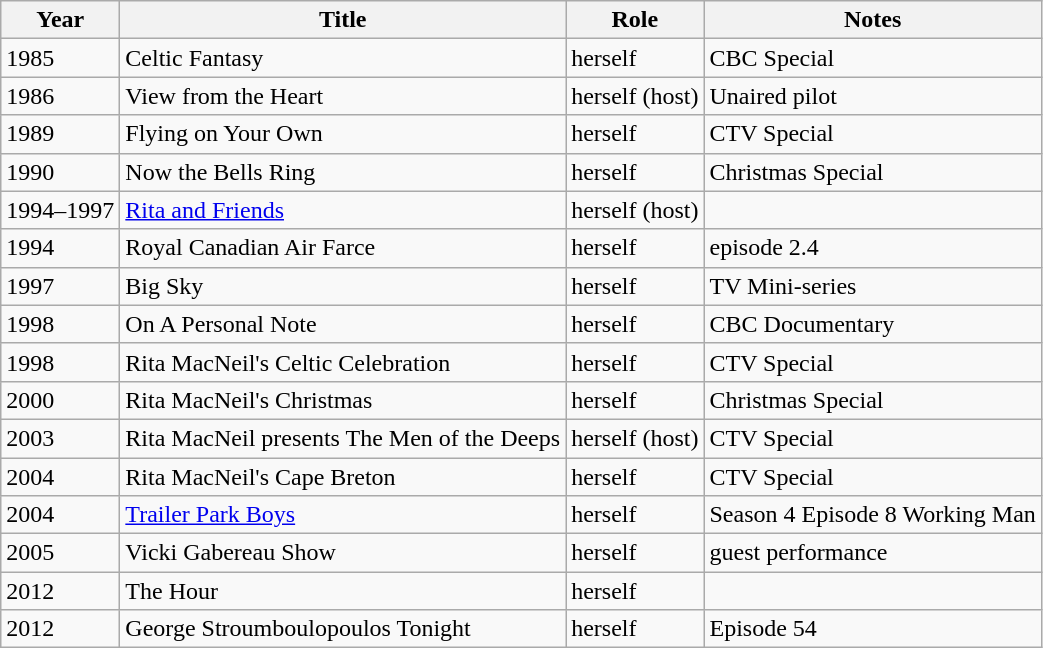<table class="wikitable">
<tr>
<th scope="col">Year</th>
<th scope="col">Title</th>
<th scope="col">Role</th>
<th scope="col">Notes</th>
</tr>
<tr>
<td>1985</td>
<td>Celtic Fantasy</td>
<td>herself</td>
<td>CBC Special</td>
</tr>
<tr>
<td>1986</td>
<td>View from the Heart</td>
<td>herself (host)</td>
<td>Unaired pilot</td>
</tr>
<tr>
<td>1989</td>
<td>Flying on Your Own</td>
<td>herself</td>
<td>CTV Special</td>
</tr>
<tr>
<td>1990</td>
<td>Now the Bells Ring</td>
<td>herself</td>
<td>Christmas Special</td>
</tr>
<tr>
<td>1994–1997</td>
<td><a href='#'>Rita and Friends</a></td>
<td>herself (host)</td>
<td></td>
</tr>
<tr>
<td>1994</td>
<td>Royal Canadian Air Farce</td>
<td>herself</td>
<td>episode 2.4</td>
</tr>
<tr>
<td>1997</td>
<td>Big Sky</td>
<td>herself</td>
<td>TV Mini-series</td>
</tr>
<tr>
<td>1998</td>
<td>On A Personal Note</td>
<td>herself</td>
<td>CBC Documentary</td>
</tr>
<tr>
<td>1998</td>
<td>Rita MacNeil's Celtic Celebration</td>
<td>herself</td>
<td>CTV Special</td>
</tr>
<tr>
<td>2000</td>
<td>Rita MacNeil's Christmas</td>
<td>herself</td>
<td>Christmas Special</td>
</tr>
<tr>
<td>2003</td>
<td>Rita MacNeil presents The Men of the Deeps</td>
<td>herself (host)</td>
<td>CTV Special</td>
</tr>
<tr>
<td>2004</td>
<td>Rita MacNeil's Cape Breton</td>
<td>herself</td>
<td>CTV Special</td>
</tr>
<tr>
<td>2004</td>
<td><a href='#'>Trailer Park Boys</a></td>
<td>herself</td>
<td>Season 4 Episode 8 Working Man</td>
</tr>
<tr>
<td>2005</td>
<td>Vicki Gabereau Show</td>
<td>herself</td>
<td>guest performance</td>
</tr>
<tr>
<td>2012</td>
<td>The Hour</td>
<td>herself</td>
<td></td>
</tr>
<tr>
<td>2012</td>
<td>George Stroumboulopoulos Tonight</td>
<td>herself</td>
<td>Episode 54</td>
</tr>
</table>
